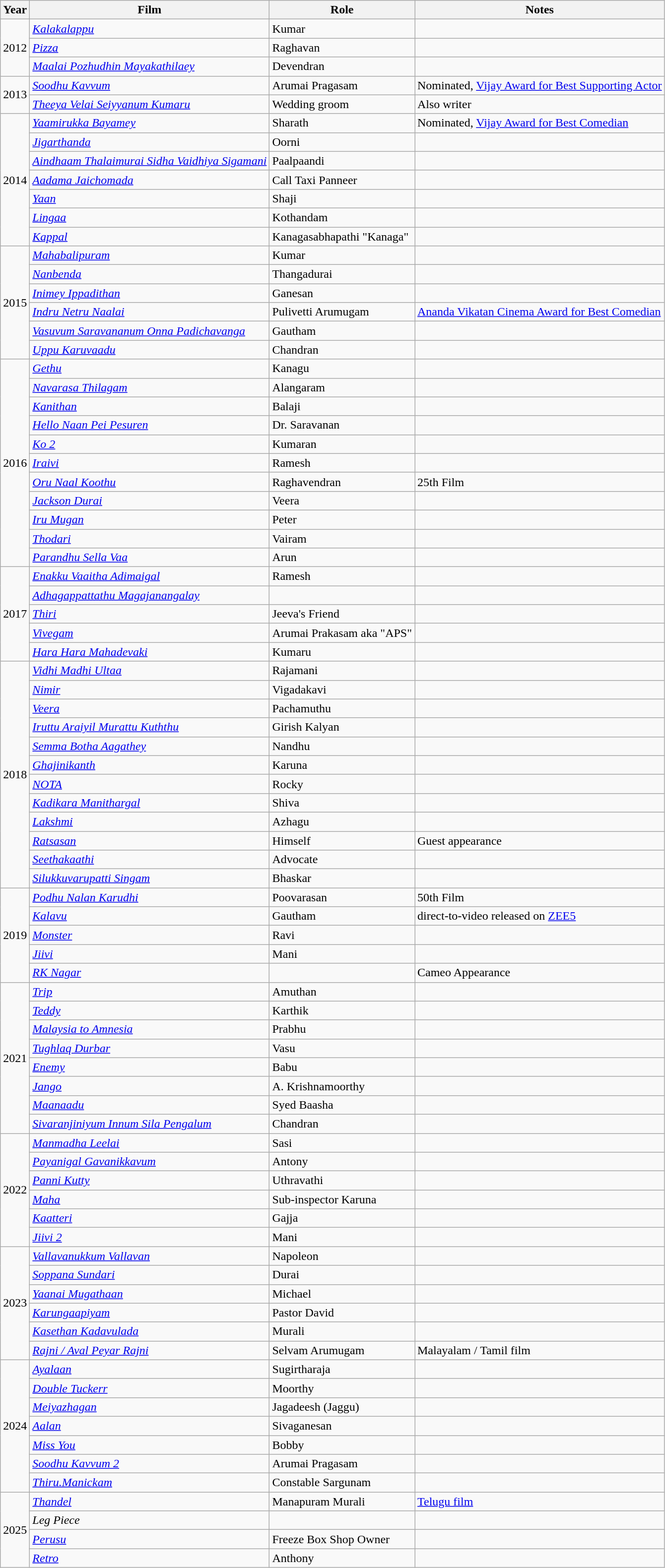<table class="wikitable">
<tr>
<th>Year</th>
<th>Film</th>
<th>Role</th>
<th>Notes</th>
</tr>
<tr>
<td rowspan="3">2012</td>
<td><em><a href='#'>Kalakalappu</a></em></td>
<td>Kumar</td>
<td></td>
</tr>
<tr>
<td><em><a href='#'>Pizza</a></em></td>
<td>Raghavan</td>
<td></td>
</tr>
<tr>
<td><em><a href='#'>Maalai Pozhudhin Mayakathilaey</a></em></td>
<td>Devendran</td>
<td></td>
</tr>
<tr>
<td rowspan="2">2013</td>
<td><em><a href='#'>Soodhu Kavvum</a></em></td>
<td>Arumai Pragasam</td>
<td>Nominated, <a href='#'>Vijay Award for Best Supporting Actor</a></td>
</tr>
<tr>
<td><em><a href='#'>Theeya Velai Seiyyanum Kumaru</a></em></td>
<td>Wedding groom</td>
<td>Also writer</td>
</tr>
<tr>
<td rowspan="7">2014</td>
<td><em><a href='#'>Yaamirukka Bayamey</a></em></td>
<td>Sharath</td>
<td>Nominated, <a href='#'>Vijay Award for Best Comedian</a></td>
</tr>
<tr>
<td><em><a href='#'>Jigarthanda</a></em></td>
<td>Oorni</td>
<td></td>
</tr>
<tr>
<td><em><a href='#'>Aindhaam Thalaimurai Sidha Vaidhiya Sigamani</a></em></td>
<td>Paalpaandi</td>
<td></td>
</tr>
<tr>
<td><em><a href='#'>Aadama Jaichomada</a></em></td>
<td>Call Taxi Panneer</td>
<td></td>
</tr>
<tr>
<td><em><a href='#'>Yaan</a></em></td>
<td>Shaji</td>
<td></td>
</tr>
<tr>
<td><em><a href='#'>Lingaa</a></em></td>
<td>Kothandam</td>
<td></td>
</tr>
<tr>
<td><em><a href='#'>Kappal</a></em></td>
<td>Kanagasabhapathi "Kanaga"</td>
<td></td>
</tr>
<tr>
<td rowspan="6">2015</td>
<td><em><a href='#'>Mahabalipuram</a></em></td>
<td>Kumar</td>
<td></td>
</tr>
<tr>
<td><em><a href='#'>Nanbenda</a></em></td>
<td>Thangadurai</td>
<td></td>
</tr>
<tr>
<td><em><a href='#'>Inimey Ippadithan</a></em></td>
<td>Ganesan</td>
<td></td>
</tr>
<tr>
<td><em><a href='#'>Indru Netru Naalai</a></em></td>
<td>Pulivetti Arumugam</td>
<td><a href='#'>Ananda Vikatan Cinema Award for Best Comedian</a></td>
</tr>
<tr>
<td><em><a href='#'>Vasuvum Saravananum Onna Padichavanga</a></em></td>
<td>Gautham</td>
<td></td>
</tr>
<tr>
<td><em><a href='#'>Uppu Karuvaadu</a></em></td>
<td>Chandran</td>
<td></td>
</tr>
<tr>
<td rowspan="11">2016</td>
<td><em><a href='#'>Gethu</a></em></td>
<td>Kanagu</td>
<td></td>
</tr>
<tr>
<td><em><a href='#'>Navarasa Thilagam</a></em></td>
<td>Alangaram</td>
<td></td>
</tr>
<tr>
<td><em><a href='#'>Kanithan</a></em></td>
<td>Balaji</td>
<td></td>
</tr>
<tr>
<td><em><a href='#'>Hello Naan Pei Pesuren</a></em></td>
<td>Dr. Saravanan</td>
<td></td>
</tr>
<tr>
<td><em><a href='#'>Ko 2</a></em></td>
<td>Kumaran</td>
<td></td>
</tr>
<tr>
<td><em><a href='#'>Iraivi</a></em></td>
<td>Ramesh</td>
<td></td>
</tr>
<tr>
<td><em><a href='#'>Oru Naal Koothu</a></em></td>
<td>Raghavendran</td>
<td>25th Film</td>
</tr>
<tr>
<td><em><a href='#'>Jackson Durai</a></em></td>
<td>Veera</td>
<td></td>
</tr>
<tr>
<td><em><a href='#'>Iru Mugan</a></em></td>
<td>Peter</td>
<td></td>
</tr>
<tr>
<td><em><a href='#'>Thodari</a></em></td>
<td>Vairam</td>
<td></td>
</tr>
<tr>
<td><em><a href='#'>Parandhu Sella Vaa</a></em></td>
<td>Arun</td>
<td></td>
</tr>
<tr>
<td rowspan="5">2017</td>
<td><em><a href='#'>Enakku Vaaitha Adimaigal</a></em></td>
<td>Ramesh</td>
<td></td>
</tr>
<tr>
<td><em><a href='#'>Adhagappattathu Magajanangalay</a></em></td>
<td></td>
<td></td>
</tr>
<tr>
<td><em><a href='#'>Thiri</a></em></td>
<td>Jeeva's Friend</td>
<td></td>
</tr>
<tr>
<td><em><a href='#'>Vivegam</a></em></td>
<td>Arumai Prakasam aka "APS"</td>
<td></td>
</tr>
<tr>
<td><em><a href='#'>Hara Hara Mahadevaki</a></em></td>
<td>Kumaru</td>
<td></td>
</tr>
<tr>
<td rowspan="12">2018</td>
<td><em><a href='#'>Vidhi Madhi Ultaa</a></em></td>
<td>Rajamani</td>
<td></td>
</tr>
<tr>
<td><em><a href='#'>Nimir</a></em></td>
<td>Vigadakavi</td>
<td></td>
</tr>
<tr>
<td><em><a href='#'>Veera</a></em></td>
<td>Pachamuthu</td>
<td></td>
</tr>
<tr>
<td><em><a href='#'>Iruttu Araiyil Murattu Kuththu</a></em></td>
<td>Girish Kalyan</td>
<td></td>
</tr>
<tr>
<td><em><a href='#'>Semma Botha Aagathey</a></em></td>
<td>Nandhu</td>
<td></td>
</tr>
<tr>
<td><em><a href='#'>Ghajinikanth</a></em></td>
<td>Karuna</td>
<td></td>
</tr>
<tr>
<td><em><a href='#'>NOTA</a></em></td>
<td>Rocky</td>
<td></td>
</tr>
<tr>
<td><em><a href='#'>Kadikara Manithargal</a></em></td>
<td>Shiva</td>
<td></td>
</tr>
<tr>
<td><em><a href='#'>Lakshmi</a></em></td>
<td>Azhagu</td>
<td></td>
</tr>
<tr>
<td><em><a href='#'>Ratsasan</a></em></td>
<td>Himself</td>
<td>Guest appearance</td>
</tr>
<tr>
<td><em><a href='#'>Seethakaathi</a></em></td>
<td>Advocate</td>
<td></td>
</tr>
<tr>
<td><em><a href='#'>Silukkuvarupatti Singam</a></em></td>
<td>Bhaskar</td>
<td></td>
</tr>
<tr>
<td rowspan="5">2019</td>
<td><em><a href='#'>Podhu Nalan Karudhi</a></em></td>
<td>Poovarasan</td>
<td>50th Film</td>
</tr>
<tr>
<td><em><a href='#'>Kalavu</a></em></td>
<td>Gautham</td>
<td>direct-to-video released on <a href='#'>ZEE5</a></td>
</tr>
<tr>
<td><em><a href='#'>Monster</a></em></td>
<td>Ravi</td>
<td></td>
</tr>
<tr>
<td><em><a href='#'>Jiivi</a></em></td>
<td>Mani</td>
<td></td>
</tr>
<tr>
<td><em><a href='#'>RK Nagar</a></em></td>
<td></td>
<td>Cameo Appearance</td>
</tr>
<tr>
<td rowspan="8">2021</td>
<td><em><a href='#'>Trip</a></em></td>
<td>Amuthan</td>
<td></td>
</tr>
<tr>
<td><em><a href='#'>Teddy</a></em></td>
<td>Karthik</td>
<td></td>
</tr>
<tr>
<td><em><a href='#'>Malaysia to Amnesia</a></em></td>
<td>Prabhu</td>
<td></td>
</tr>
<tr>
<td><em><a href='#'>Tughlaq Durbar</a></em></td>
<td>Vasu</td>
<td></td>
</tr>
<tr>
<td><em><a href='#'>Enemy</a></em></td>
<td>Babu</td>
<td></td>
</tr>
<tr>
<td><em><a href='#'>Jango</a></em></td>
<td>A. Krishnamoorthy</td>
<td></td>
</tr>
<tr>
<td><em><a href='#'>Maanaadu</a></em></td>
<td>Syed Baasha</td>
<td></td>
</tr>
<tr>
<td><em><a href='#'>Sivaranjiniyum Innum Sila Pengalum</a></em></td>
<td>Chandran</td>
<td></td>
</tr>
<tr>
<td rowspan="6">2022</td>
<td><em><a href='#'>Manmadha Leelai</a></em></td>
<td>Sasi</td>
<td></td>
</tr>
<tr>
<td><em><a href='#'>Payanigal Gavanikkavum</a></em></td>
<td>Antony</td>
<td></td>
</tr>
<tr>
<td><em><a href='#'>Panni Kutty</a></em></td>
<td>Uthravathi</td>
<td></td>
</tr>
<tr>
<td><em><a href='#'>Maha</a></em></td>
<td>Sub-inspector Karuna</td>
<td></td>
</tr>
<tr>
<td><em><a href='#'>Kaatteri</a></em></td>
<td>Gajja</td>
<td></td>
</tr>
<tr>
<td><em><a href='#'>Jiivi 2</a></em></td>
<td>Mani</td>
<td></td>
</tr>
<tr>
<td rowspan="6">2023</td>
<td><em><a href='#'>Vallavanukkum Vallavan</a></em></td>
<td>Napoleon</td>
<td></td>
</tr>
<tr>
<td><em><a href='#'>Soppana Sundari</a></em></td>
<td>Durai</td>
<td></td>
</tr>
<tr>
<td><em><a href='#'>Yaanai Mugathaan</a></em></td>
<td>Michael</td>
<td></td>
</tr>
<tr>
<td><em><a href='#'>Karungaapiyam</a></em></td>
<td>Pastor David</td>
<td></td>
</tr>
<tr>
<td><em><a href='#'>Kasethan Kadavulada</a></em></td>
<td>Murali</td>
<td></td>
</tr>
<tr>
<td><em><a href='#'>Rajni / Aval Peyar Rajni</a></em></td>
<td>Selvam Arumugam</td>
<td>Malayalam / Tamil film</td>
</tr>
<tr>
<td rowspan="7">2024</td>
<td><em><a href='#'>Ayalaan</a></em></td>
<td>Sugirtharaja</td>
<td></td>
</tr>
<tr>
<td><em><a href='#'>Double Tuckerr</a></em></td>
<td>Moorthy</td>
<td></td>
</tr>
<tr>
<td><em><a href='#'>Meiyazhagan</a></em></td>
<td>Jagadeesh (Jaggu)</td>
<td></td>
</tr>
<tr>
<td><em><a href='#'>Aalan</a></em></td>
<td>Sivaganesan</td>
<td></td>
</tr>
<tr>
<td><em><a href='#'>Miss You</a></em></td>
<td>Bobby</td>
<td></td>
</tr>
<tr>
<td><em><a href='#'>Soodhu Kavvum 2</a></em></td>
<td>Arumai Pragasam</td>
<td></td>
</tr>
<tr>
<td><em><a href='#'>Thiru.Manickam</a></em></td>
<td>Constable Sargunam</td>
<td></td>
</tr>
<tr>
<td rowspan="4">2025</td>
<td><em><a href='#'>Thandel</a></em></td>
<td>Manapuram Murali</td>
<td><a href='#'>Telugu film</a></td>
</tr>
<tr>
<td><em>Leg Piece</em></td>
<td></td>
<td></td>
</tr>
<tr>
<td><em><a href='#'>Perusu</a></em></td>
<td>Freeze Box Shop Owner</td>
</tr>
<tr>
<td><em><a href='#'>Retro</a></em></td>
<td>Anthony</td>
<td></td>
</tr>
</table>
